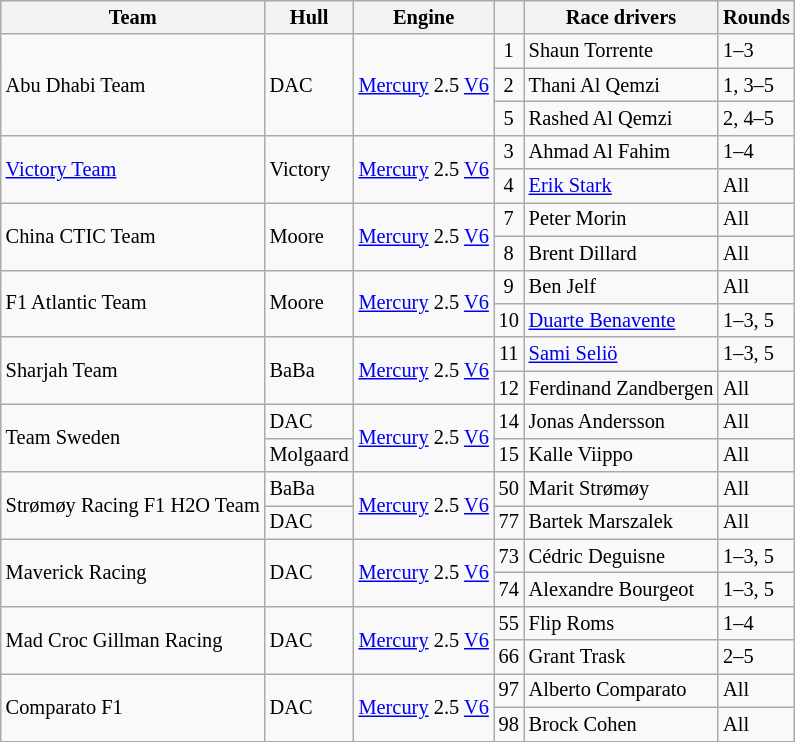<table class="wikitable" style="font-size: 85%;">
<tr>
<th>Team</th>
<th>Hull</th>
<th>Engine</th>
<th></th>
<th>Race drivers</th>
<th>Rounds</th>
</tr>
<tr>
<td rowspan=3> Abu Dhabi Team</td>
<td rowspan=3>DAC</td>
<td rowspan=3><a href='#'>Mercury</a> 2.5 <a href='#'>V6</a></td>
<td align=center>1</td>
<td> Shaun Torrente</td>
<td>1–3</td>
</tr>
<tr>
<td align=center>2</td>
<td> Thani Al Qemzi</td>
<td>1, 3–5</td>
</tr>
<tr>
<td align=center>5</td>
<td> Rashed Al Qemzi</td>
<td>2, 4–5</td>
</tr>
<tr>
<td rowspan=2> <a href='#'>Victory Team</a></td>
<td rowspan=2>Victory</td>
<td rowspan=2><a href='#'>Mercury</a> 2.5 <a href='#'>V6</a></td>
<td align=center>3</td>
<td> Ahmad Al Fahim</td>
<td>1–4</td>
</tr>
<tr>
<td align=center>4</td>
<td> <a href='#'>Erik Stark</a></td>
<td>All</td>
</tr>
<tr>
<td rowspan=2> China CTIC Team</td>
<td rowspan=2>Moore</td>
<td rowspan=2><a href='#'>Mercury</a> 2.5 <a href='#'>V6</a></td>
<td align=center>7</td>
<td> Peter Morin</td>
<td>All</td>
</tr>
<tr>
<td align=center>8</td>
<td> Brent Dillard</td>
<td>All</td>
</tr>
<tr>
<td rowspan=2> F1 Atlantic Team</td>
<td rowspan=2>Moore</td>
<td rowspan=2><a href='#'>Mercury</a> 2.5 <a href='#'>V6</a></td>
<td align=center>9</td>
<td> Ben Jelf</td>
<td>All</td>
</tr>
<tr>
<td align=center>10</td>
<td> <a href='#'>Duarte Benavente</a></td>
<td>1–3, 5</td>
</tr>
<tr>
<td rowspan=2> Sharjah Team</td>
<td rowspan=2>BaBa</td>
<td rowspan=2><a href='#'>Mercury</a> 2.5 <a href='#'>V6</a></td>
<td align=center>11</td>
<td> <a href='#'>Sami Seliö</a></td>
<td>1–3, 5</td>
</tr>
<tr>
<td align=center>12</td>
<td> Ferdinand Zandbergen</td>
<td>All</td>
</tr>
<tr>
<td rowspan=2> Team Sweden</td>
<td>DAC</td>
<td rowspan=2><a href='#'>Mercury</a> 2.5 <a href='#'>V6</a></td>
<td align=center>14</td>
<td> Jonas Andersson</td>
<td>All</td>
</tr>
<tr>
<td>Molgaard</td>
<td align=center>15</td>
<td> Kalle Viippo</td>
<td>All</td>
</tr>
<tr>
<td rowspan=2> Strømøy Racing F1 H2O Team</td>
<td>BaBa</td>
<td rowspan=2><a href='#'>Mercury</a> 2.5 <a href='#'>V6</a></td>
<td align=center>50</td>
<td> Marit Strømøy</td>
<td>All</td>
</tr>
<tr>
<td>DAC</td>
<td align=center>77</td>
<td> Bartek Marszalek</td>
<td>All</td>
</tr>
<tr>
<td rowspan=2> Maverick Racing</td>
<td rowspan=2>DAC</td>
<td rowspan=2><a href='#'>Mercury</a> 2.5 <a href='#'>V6</a></td>
<td align=center>73</td>
<td> Cédric Deguisne</td>
<td>1–3, 5</td>
</tr>
<tr>
<td align=center>74</td>
<td> Alexandre Bourgeot</td>
<td>1–3, 5</td>
</tr>
<tr>
<td rowspan=2> Mad Croc Gillman Racing</td>
<td rowspan=2>DAC</td>
<td rowspan=2><a href='#'>Mercury</a> 2.5 <a href='#'>V6</a></td>
<td align=center>55</td>
<td> Flip Roms</td>
<td>1–4</td>
</tr>
<tr>
<td align=center>66</td>
<td> Grant Trask</td>
<td>2–5</td>
</tr>
<tr>
<td rowspan=2> Comparato F1</td>
<td rowspan=2>DAC</td>
<td rowspan=2><a href='#'>Mercury</a> 2.5 <a href='#'>V6</a></td>
<td align=center>97</td>
<td> Alberto Comparato</td>
<td>All</td>
</tr>
<tr>
<td align=center>98</td>
<td> Brock Cohen</td>
<td>All</td>
</tr>
</table>
